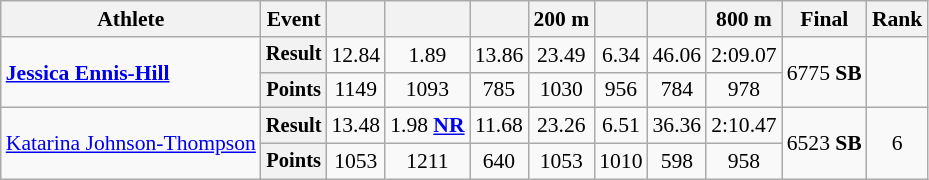<table class="wikitable" style="font-size:90%;">
<tr>
<th>Athlete</th>
<th>Event</th>
<th></th>
<th></th>
<th></th>
<th>200 m</th>
<th></th>
<th></th>
<th>800 m</th>
<th>Final</th>
<th>Rank</th>
</tr>
<tr align=center>
<td rowspan="2" style="text-align:left;"><strong><a href='#'>Jessica Ennis-Hill</a></strong></td>
<th style="font-size:95%">Result</th>
<td>12.84</td>
<td>1.89</td>
<td>13.86</td>
<td>23.49</td>
<td>6.34</td>
<td>46.06</td>
<td>2:09.07</td>
<td rowspan=2>6775 <strong>SB</strong></td>
<td rowspan=2></td>
</tr>
<tr align=center>
<th style="font-size:95%">Points</th>
<td>1149</td>
<td>1093</td>
<td>785</td>
<td>1030</td>
<td>956</td>
<td>784</td>
<td>978</td>
</tr>
<tr align=center>
<td rowspan="2" style="text-align:left;"><a href='#'>Katarina Johnson-Thompson</a></td>
<th style="font-size:95%">Result</th>
<td>13.48</td>
<td>1.98 <strong><a href='#'>NR</a></strong></td>
<td>11.68</td>
<td>23.26</td>
<td>6.51</td>
<td>36.36</td>
<td>2:10.47</td>
<td rowspan=2>6523 <strong>SB</strong></td>
<td rowspan=2>6</td>
</tr>
<tr align=center>
<th style="font-size:95%">Points</th>
<td>1053</td>
<td>1211</td>
<td>640</td>
<td>1053</td>
<td>1010</td>
<td>598</td>
<td>958</td>
</tr>
</table>
